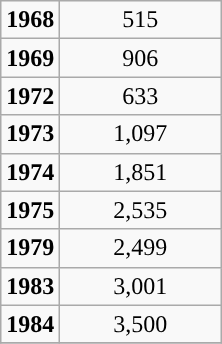<table class="wikitable" style="text-align: center">
<tr>
<td><strong>1968</strong></td>
<td scope="col" style="width: 100px;">515</td>
</tr>
<tr>
<td><strong>1969</strong></td>
<td scope="col" style="width: 100px;">906</td>
</tr>
<tr>
<td><strong>1972</strong></td>
<td scope="col" style="width: 100px;">633</td>
</tr>
<tr>
<td><strong>1973</strong></td>
<td scope="col" style="width: 100px;">1,097</td>
</tr>
<tr>
<td><strong>1974</strong></td>
<td scope="col" style="width: 100px;">1,851</td>
</tr>
<tr>
<td><strong>1975</strong></td>
<td scope="col" style="width: 100px;">2,535</td>
</tr>
<tr>
<td><strong>1979</strong></td>
<td scope="col" style="width: 100px;">2,499</td>
</tr>
<tr>
<td><strong>1983</strong></td>
<td scope="col" style="width: 100px;">3,001</td>
</tr>
<tr>
<td><strong>1984</strong></td>
<td scope="col" style="width: 100px;">3,500</td>
</tr>
<tr>
</tr>
</table>
